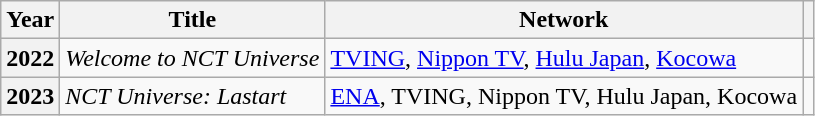<table class="wikitable plainrowheaders">
<tr>
<th scope="col">Year</th>
<th scope="col">Title</th>
<th scope="col">Network</th>
<th scope="col" class="unsortable"></th>
</tr>
<tr>
<th scope="row">2022</th>
<td><em>Welcome to NCT Universe</em></td>
<td><a href='#'>TVING</a>, <a href='#'>Nippon TV</a>, <a href='#'>Hulu Japan</a>, <a href='#'>Kocowa</a></td>
<td style="text-align:center"></td>
</tr>
<tr>
<th scope="row">2023</th>
<td><em>NCT Universe: Lastart</em></td>
<td><a href='#'>ENA</a>, TVING, Nippon TV, Hulu Japan, Kocowa</td>
<td style="text-align:center"></td>
</tr>
</table>
